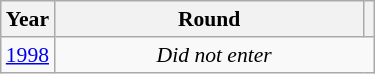<table class="wikitable" style="text-align: center; font-size:90%">
<tr>
<th>Year</th>
<th style="width:200px">Round</th>
<th></th>
</tr>
<tr>
<td><a href='#'>1998</a></td>
<td colspan="2"><em>Did not enter</em></td>
</tr>
</table>
